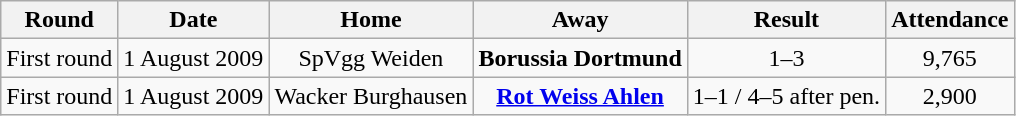<table class="wikitable">
<tr>
<th>Round</th>
<th>Date</th>
<th>Home</th>
<th>Away</th>
<th>Result</th>
<th>Attendance</th>
</tr>
<tr align="center">
<td>First round</td>
<td>1 August 2009</td>
<td>SpVgg Weiden</td>
<td><strong>Borussia Dortmund</strong></td>
<td>1–3</td>
<td>9,765</td>
</tr>
<tr align="center">
<td>First round</td>
<td>1 August 2009</td>
<td>Wacker Burghausen</td>
<td><strong><a href='#'>Rot Weiss Ahlen</a></strong></td>
<td>1–1 / 4–5 after pen.</td>
<td>2,900</td>
</tr>
</table>
